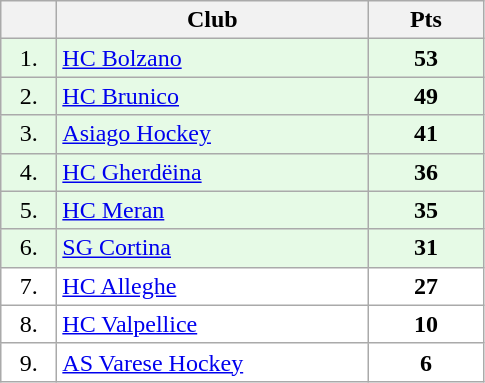<table class="wikitable">
<tr>
<th width="30"></th>
<th width="200">Club</th>
<th width="70">Pts</th>
</tr>
<tr bgcolor="#e6fae6" align="center">
<td>1.</td>
<td align="left"><a href='#'>HC Bolzano</a></td>
<td><strong>53</strong></td>
</tr>
<tr bgcolor="#e6fae6" align="center">
<td>2.</td>
<td align="left"><a href='#'>HC Brunico</a></td>
<td><strong>49</strong></td>
</tr>
<tr bgcolor="#e6fae6" align="center">
<td>3.</td>
<td align="left"><a href='#'>Asiago Hockey</a></td>
<td><strong>41</strong></td>
</tr>
<tr bgcolor="#e6fae6" align="center">
<td>4.</td>
<td align="left"><a href='#'>HC Gherdëina</a></td>
<td><strong>36</strong></td>
</tr>
<tr bgcolor="#e6fae6" align="center">
<td>5.</td>
<td align="left"><a href='#'>HC Meran</a></td>
<td><strong>35</strong></td>
</tr>
<tr bgcolor="#e6fae6" align="center">
<td>6.</td>
<td align="left"><a href='#'>SG Cortina</a></td>
<td><strong>31</strong></td>
</tr>
<tr bgcolor="#FFFFFF" align="center">
<td>7.</td>
<td align="left"><a href='#'>HC Alleghe</a></td>
<td><strong>27</strong></td>
</tr>
<tr bgcolor="#FFFFFF" align="center">
<td>8.</td>
<td align="left"><a href='#'>HC Valpellice</a></td>
<td><strong>10</strong></td>
</tr>
<tr bgcolor="#FFFFFF" align="center">
<td>9.</td>
<td align="left"><a href='#'>AS Varese Hockey</a></td>
<td><strong>6</strong></td>
</tr>
</table>
